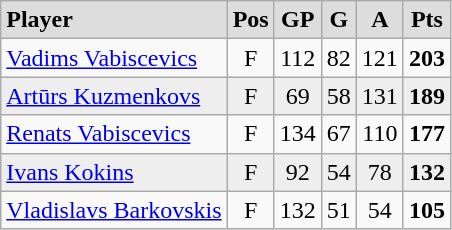<table class="wikitable">
<tr align="center" style="font-weight:bold; background-color:#dddddd;">
<td align="left">Player</td>
<td>Pos</td>
<td>GP</td>
<td>G</td>
<td>A</td>
<td>Pts</td>
</tr>
<tr align="center">
<td align="left"><a href='#'>Vadims Vabiscevics</a></td>
<td>F</td>
<td>112</td>
<td>82</td>
<td>121</td>
<td><strong>203</strong></td>
</tr>
<tr align="center" bgcolor="#eeeeee">
<td align="left"><a href='#'>Artūrs Kuzmenkovs</a></td>
<td>F</td>
<td>69</td>
<td>58</td>
<td>131</td>
<td><strong>189</strong></td>
</tr>
<tr align="center">
<td align="left"><a href='#'>Renats Vabiscevics</a></td>
<td>F</td>
<td>134</td>
<td>67</td>
<td>110</td>
<td><strong>177</strong></td>
</tr>
<tr align="center" bgcolor="#eeeeee">
<td align="left"><a href='#'>Ivans Kokins</a></td>
<td>F</td>
<td>92</td>
<td>54</td>
<td>78</td>
<td><strong>132</strong></td>
</tr>
<tr align="center">
<td align="left"><a href='#'>Vladislavs Barkovskis</a></td>
<td>F</td>
<td>132</td>
<td>51</td>
<td>54</td>
<td><strong>105</strong></td>
</tr>
</table>
